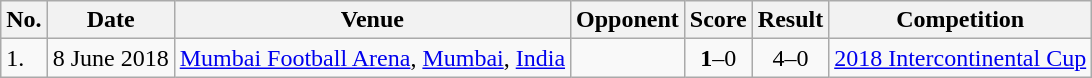<table class="wikitable" style="font-size:100%;">
<tr>
<th>No.</th>
<th>Date</th>
<th>Venue</th>
<th>Opponent</th>
<th>Score</th>
<th>Result</th>
<th>Competition</th>
</tr>
<tr>
<td>1.</td>
<td>8 June 2018</td>
<td><a href='#'>Mumbai Football Arena</a>, <a href='#'>Mumbai</a>, <a href='#'>India</a></td>
<td></td>
<td align=center><strong>1</strong>–0</td>
<td align=center>4–0</td>
<td><a href='#'>2018 Intercontinental Cup</a></td>
</tr>
</table>
